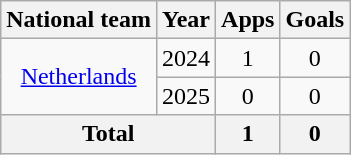<table class="wikitable" style="text-align:center">
<tr>
<th>National team</th>
<th>Year</th>
<th>Apps</th>
<th>Goals</th>
</tr>
<tr>
<td rowspan="2"><a href='#'>Netherlands</a></td>
<td>2024</td>
<td>1</td>
<td>0</td>
</tr>
<tr>
<td>2025</td>
<td>0</td>
<td>0</td>
</tr>
<tr>
<th colspan="2">Total</th>
<th>1</th>
<th>0</th>
</tr>
</table>
